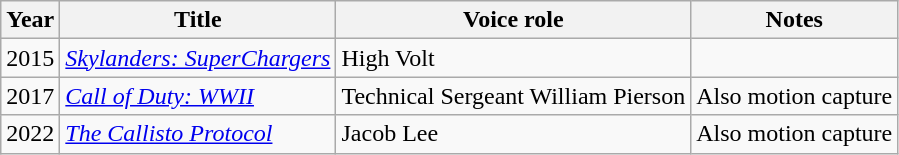<table class="wikitable sortable">
<tr>
<th>Year</th>
<th>Title</th>
<th>Voice role</th>
<th class="unsortable">Notes</th>
</tr>
<tr>
<td>2015</td>
<td><em><a href='#'>Skylanders: SuperChargers</a></em></td>
<td>High Volt</td>
<td></td>
</tr>
<tr>
<td>2017</td>
<td><em><a href='#'>Call of Duty: WWII</a></em></td>
<td>Technical Sergeant William Pierson</td>
<td>Also motion capture</td>
</tr>
<tr>
<td>2022</td>
<td><em><a href='#'>The Callisto Protocol</a></em></td>
<td>Jacob Lee</td>
<td>Also motion capture</td>
</tr>
</table>
